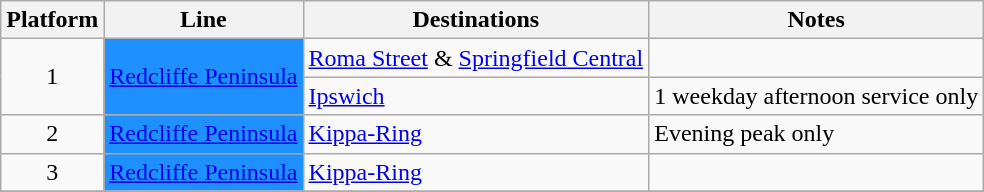<table class="wikitable" style="float: none; margin: 0.5em; ">
<tr>
<th>Platform</th>
<th>Line</th>
<th>Destinations</th>
<th>Notes</th>
</tr>
<tr>
<td rowspan="2" style="text-align:center;">1</td>
<td rowspan="2" style=background:#1e90ff><a href='#'><span>Redcliffe Peninsula</span></a></td>
<td><a href='#'>Roma Street</a> & <a href='#'>Springfield Central</a></td>
<td></td>
</tr>
<tr>
<td><a href='#'>Ipswich</a></td>
<td>1 weekday afternoon service only</td>
</tr>
<tr>
<td style="text-align:center;">2</td>
<td style=background:#1e90ff><a href='#'><span>Redcliffe Peninsula</span></a></td>
<td><a href='#'>Kippa-Ring</a></td>
<td>Evening peak only</td>
</tr>
<tr>
<td style="text-align:center;">3</td>
<td style=background:#1e90ff><a href='#'><span>Redcliffe Peninsula</span></a></td>
<td><a href='#'>Kippa-Ring</a></td>
<td></td>
</tr>
<tr>
</tr>
</table>
